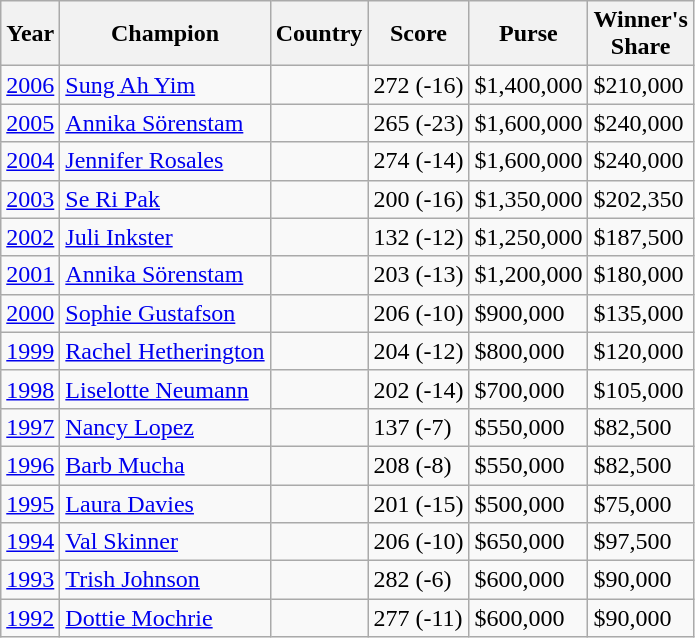<table class="wikitable">
<tr>
<th>Year</th>
<th>Champion</th>
<th>Country</th>
<th>Score</th>
<th>Purse</th>
<th>Winner's<br>Share</th>
</tr>
<tr>
<td><a href='#'>2006</a></td>
<td><a href='#'>Sung Ah Yim</a></td>
<td></td>
<td>272 (-16)</td>
<td>$1,400,000</td>
<td>$210,000</td>
</tr>
<tr>
<td><a href='#'>2005</a></td>
<td><a href='#'>Annika Sörenstam</a></td>
<td></td>
<td>265 (-23)</td>
<td>$1,600,000</td>
<td>$240,000</td>
</tr>
<tr>
<td><a href='#'>2004</a></td>
<td><a href='#'>Jennifer Rosales</a></td>
<td></td>
<td>274 (-14)</td>
<td>$1,600,000</td>
<td>$240,000</td>
</tr>
<tr>
<td><a href='#'>2003</a></td>
<td><a href='#'>Se Ri Pak</a></td>
<td></td>
<td>200 (-16)</td>
<td>$1,350,000</td>
<td>$202,350</td>
</tr>
<tr>
<td><a href='#'>2002</a></td>
<td><a href='#'>Juli Inkster</a></td>
<td></td>
<td>132 (-12)</td>
<td>$1,250,000</td>
<td>$187,500</td>
</tr>
<tr>
<td><a href='#'>2001</a></td>
<td><a href='#'>Annika Sörenstam</a></td>
<td></td>
<td>203 (-13)</td>
<td>$1,200,000</td>
<td>$180,000</td>
</tr>
<tr>
<td><a href='#'>2000</a></td>
<td><a href='#'>Sophie Gustafson</a></td>
<td></td>
<td>206 (-10)</td>
<td>$900,000</td>
<td>$135,000</td>
</tr>
<tr>
<td><a href='#'>1999</a></td>
<td><a href='#'>Rachel Hetherington</a></td>
<td></td>
<td>204 (-12)</td>
<td>$800,000</td>
<td>$120,000</td>
</tr>
<tr>
<td><a href='#'>1998</a></td>
<td><a href='#'>Liselotte Neumann</a></td>
<td></td>
<td>202 (-14)</td>
<td>$700,000</td>
<td>$105,000</td>
</tr>
<tr>
<td><a href='#'>1997</a></td>
<td><a href='#'>Nancy Lopez</a></td>
<td></td>
<td>137 (-7)</td>
<td>$550,000</td>
<td>$82,500</td>
</tr>
<tr>
<td><a href='#'>1996</a></td>
<td><a href='#'>Barb Mucha</a></td>
<td></td>
<td>208 (-8)</td>
<td>$550,000</td>
<td>$82,500</td>
</tr>
<tr>
<td><a href='#'>1995</a></td>
<td><a href='#'>Laura Davies</a></td>
<td></td>
<td>201 (-15)</td>
<td>$500,000</td>
<td>$75,000</td>
</tr>
<tr>
<td><a href='#'>1994</a></td>
<td><a href='#'>Val Skinner</a></td>
<td></td>
<td>206 (-10)</td>
<td>$650,000</td>
<td>$97,500</td>
</tr>
<tr>
<td><a href='#'>1993</a></td>
<td><a href='#'>Trish Johnson</a></td>
<td></td>
<td>282 (-6)</td>
<td>$600,000</td>
<td>$90,000</td>
</tr>
<tr>
<td><a href='#'>1992</a></td>
<td><a href='#'>Dottie Mochrie</a></td>
<td></td>
<td>277 (-11)</td>
<td>$600,000</td>
<td>$90,000</td>
</tr>
</table>
